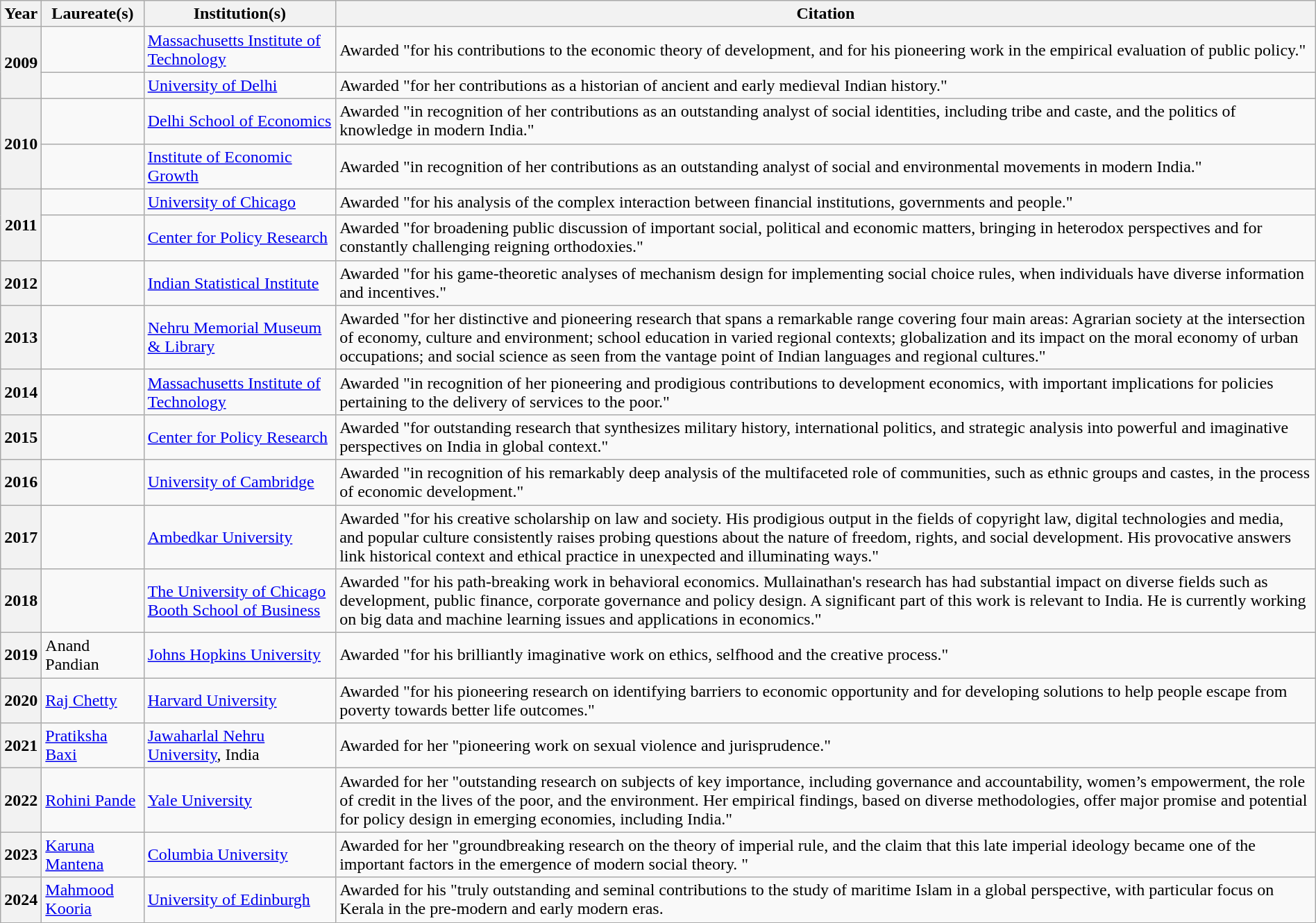<table style="margin:auto;"  class="wikitable sortable plainrowheaders">
<tr>
<th scope=col>Year</th>
<th scope=col>Laureate(s)</th>
<th scope=col>Institution(s)</th>
<th scope=col class=unsortable>Citation</th>
</tr>
<tr>
<th scope=row rowspan="2">2009</th>
<td></td>
<td><a href='#'>Massachusetts Institute of Technology</a></td>
<td>Awarded "for his contributions to the economic theory of development, and for his pioneering work in the empirical evaluation of public policy."</td>
</tr>
<tr>
<td></td>
<td><a href='#'>University of Delhi</a></td>
<td>Awarded "for her contributions as a historian of ancient and early medieval Indian history."</td>
</tr>
<tr>
<th scope=row rowspan="2">2010</th>
<td></td>
<td><a href='#'>Delhi School of Economics</a></td>
<td>Awarded "in recognition of her contributions as an outstanding analyst of social identities, including tribe and caste, and the politics of knowledge in modern India."</td>
</tr>
<tr>
<td></td>
<td><a href='#'>Institute of Economic Growth</a></td>
<td>Awarded "in recognition of her contributions as an outstanding analyst of social and environmental movements in modern India."</td>
</tr>
<tr>
<th scope=row rowspan="2">2011</th>
<td></td>
<td><a href='#'>University of Chicago</a></td>
<td>Awarded "for his analysis of the complex interaction between financial institutions, governments and people."</td>
</tr>
<tr>
<td></td>
<td><a href='#'>Center for Policy Research</a></td>
<td>Awarded "for broadening public discussion of important social, political and economic matters, bringing in heterodox perspectives and for constantly challenging reigning orthodoxies."</td>
</tr>
<tr>
<th scope=row>2012</th>
<td></td>
<td><a href='#'>Indian Statistical Institute</a></td>
<td>Awarded "for his game-theoretic analyses of mechanism design for implementing social choice rules, when individuals have diverse information and incentives."</td>
</tr>
<tr>
<th scope=row>2013</th>
<td></td>
<td><a href='#'>Nehru Memorial Museum & Library</a></td>
<td>Awarded "for her distinctive and pioneering research that spans a remarkable range covering four main areas: Agrarian society at the intersection of economy, culture and environment; school education in varied regional contexts; globalization and its impact on the moral economy of urban occupations; and social science as seen from the vantage point of Indian languages and regional cultures."</td>
</tr>
<tr>
<th scope=row>2014</th>
<td></td>
<td><a href='#'>Massachusetts Institute of Technology</a></td>
<td>Awarded "in recognition of her pioneering and prodigious contributions to development economics, with important implications for policies pertaining to the delivery of services to the poor."</td>
</tr>
<tr>
<th scope=row>2015</th>
<td></td>
<td><a href='#'>Center for Policy Research</a></td>
<td>Awarded "for outstanding research that synthesizes military history, international politics, and strategic analysis into powerful and imaginative perspectives on India in global context."</td>
</tr>
<tr>
<th scope=row>2016</th>
<td></td>
<td><a href='#'>University of Cambridge</a></td>
<td>Awarded "in recognition of his remarkably deep analysis of the multifaceted role of communities, such as ethnic groups and castes, in the process of economic development."</td>
</tr>
<tr>
<th scope=row>2017</th>
<td></td>
<td><a href='#'>Ambedkar University</a></td>
<td>Awarded "for his creative scholarship on law and society. His prodigious output in the fields of copyright law, digital technologies and media, and popular culture consistently raises probing questions about the nature of freedom, rights, and social development. His provocative answers link historical context and ethical practice in unexpected and illuminating ways."</td>
</tr>
<tr>
<th scope=row>2018</th>
<td></td>
<td><a href='#'>The University of Chicago Booth School of Business</a></td>
<td>Awarded "for his path-breaking work in behavioral economics. Mullainathan's research has had substantial impact on diverse fields such as development, public finance, corporate governance and policy design. A significant part of this work is relevant to India. He is currently working on big data and machine learning issues and applications in economics."</td>
</tr>
<tr>
<th scope=row>2019</th>
<td>Anand Pandian</td>
<td><a href='#'>Johns Hopkins University</a></td>
<td>Awarded "for his brilliantly imaginative work on ethics, selfhood and the creative process."</td>
</tr>
<tr>
<th scope=row>2020</th>
<td><a href='#'>Raj Chetty</a></td>
<td><a href='#'>Harvard University</a></td>
<td>Awarded "for his pioneering research on identifying barriers to economic opportunity and for developing solutions to help people escape from poverty towards better life outcomes."</td>
</tr>
<tr>
<th scope=row>2021</th>
<td><a href='#'>Pratiksha Baxi</a></td>
<td><a href='#'>Jawaharlal Nehru University</a>, India</td>
<td>Awarded for her "pioneering work on sexual violence and jurisprudence."</td>
</tr>
<tr>
<th>2022</th>
<td><a href='#'>Rohini Pande</a></td>
<td><a href='#'>Yale University</a></td>
<td>Awarded for her "outstanding research on subjects of key importance, including governance and accountability, women’s empowerment, the role of credit in the lives of the poor, and the environment. Her empirical findings, based on diverse methodologies, offer major promise and potential for policy design in emerging economies, including India."</td>
</tr>
<tr>
<th>2023</th>
<td><a href='#'>Karuna Mantena</a></td>
<td><a href='#'>Columbia University</a></td>
<td>Awarded for her "groundbreaking research on the theory of imperial rule, and the claim that this late imperial ideology became one of the important factors in the emergence of modern social theory. "</td>
</tr>
<tr>
<th>2024</th>
<td><a href='#'>Mahmood Kooria</a></td>
<td><a href='#'>University of Edinburgh</a></td>
<td>Awarded for his "truly outstanding and seminal contributions to the study of maritime Islam in a global perspective, with particular focus on Kerala in the pre-modern and early modern eras.</td>
</tr>
</table>
